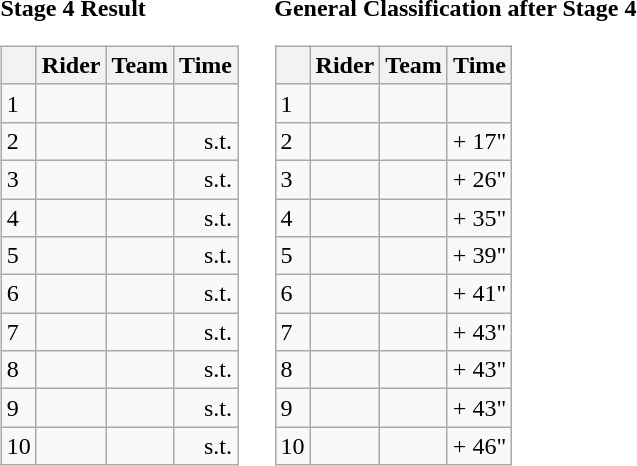<table>
<tr>
<td><strong>Stage 4 Result</strong><br><table class="wikitable">
<tr>
<th></th>
<th>Rider</th>
<th>Team</th>
<th>Time</th>
</tr>
<tr>
<td>1</td>
<td></td>
<td></td>
<td align="right"></td>
</tr>
<tr>
<td>2</td>
<td></td>
<td></td>
<td align="right">s.t.</td>
</tr>
<tr>
<td>3</td>
<td></td>
<td></td>
<td align="right">s.t.</td>
</tr>
<tr>
<td>4</td>
<td></td>
<td></td>
<td align="right">s.t.</td>
</tr>
<tr>
<td>5</td>
<td></td>
<td></td>
<td align="right">s.t.</td>
</tr>
<tr>
<td>6</td>
<td></td>
<td></td>
<td align="right">s.t.</td>
</tr>
<tr>
<td>7</td>
<td></td>
<td></td>
<td align="right">s.t.</td>
</tr>
<tr>
<td>8</td>
<td></td>
<td></td>
<td align="right">s.t.</td>
</tr>
<tr>
<td>9</td>
<td></td>
<td></td>
<td align="right">s.t.</td>
</tr>
<tr>
<td>10</td>
<td></td>
<td></td>
<td align="right">s.t.</td>
</tr>
</table>
</td>
<td></td>
<td><strong>General Classification after Stage 4</strong><br><table class="wikitable">
<tr>
<th></th>
<th>Rider</th>
<th>Team</th>
<th>Time</th>
</tr>
<tr>
<td>1</td>
<td> </td>
<td></td>
<td align="right"></td>
</tr>
<tr>
<td>2</td>
<td></td>
<td></td>
<td align="right">+ 17"</td>
</tr>
<tr>
<td>3</td>
<td></td>
<td></td>
<td align="right">+ 26"</td>
</tr>
<tr>
<td>4</td>
<td></td>
<td></td>
<td align="right">+ 35"</td>
</tr>
<tr>
<td>5</td>
<td></td>
<td></td>
<td align="right">+ 39"</td>
</tr>
<tr>
<td>6</td>
<td></td>
<td></td>
<td align="right">+ 41"</td>
</tr>
<tr>
<td>7</td>
<td></td>
<td></td>
<td align="right">+ 43"</td>
</tr>
<tr>
<td>8</td>
<td></td>
<td></td>
<td align="right">+ 43"</td>
</tr>
<tr>
<td>9</td>
<td></td>
<td></td>
<td align="right">+ 43"</td>
</tr>
<tr>
<td>10</td>
<td></td>
<td></td>
<td align="right">+ 46"</td>
</tr>
</table>
</td>
</tr>
</table>
